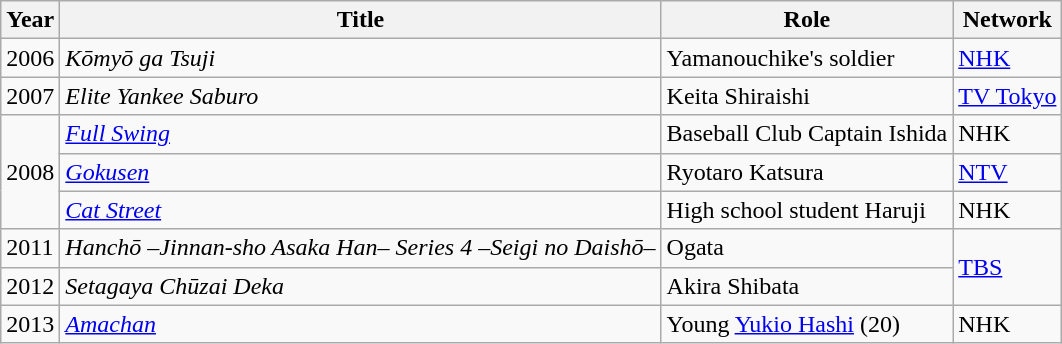<table class="wikitable">
<tr>
<th>Year</th>
<th>Title</th>
<th>Role</th>
<th>Network</th>
</tr>
<tr>
<td>2006</td>
<td><em>Kōmyō ga Tsuji</em></td>
<td>Yamanouchike's soldier</td>
<td><a href='#'>NHK</a></td>
</tr>
<tr>
<td>2007</td>
<td><em>Elite Yankee Saburo</em></td>
<td>Keita Shiraishi</td>
<td><a href='#'>TV Tokyo</a></td>
</tr>
<tr>
<td rowspan="3">2008</td>
<td><em><a href='#'>Full Swing</a></em></td>
<td>Baseball Club Captain Ishida</td>
<td>NHK</td>
</tr>
<tr>
<td><em><a href='#'>Gokusen</a></em></td>
<td>Ryotaro Katsura</td>
<td><a href='#'>NTV</a></td>
</tr>
<tr>
<td><em><a href='#'>Cat Street</a></em></td>
<td>High school student Haruji</td>
<td>NHK</td>
</tr>
<tr>
<td>2011</td>
<td><em>Hanchō –Jinnan-sho Asaka Han– Series 4 –Seigi no Daishō–</em></td>
<td>Ogata</td>
<td rowspan="2"><a href='#'>TBS</a></td>
</tr>
<tr>
<td>2012</td>
<td><em>Setagaya Chūzai Deka</em></td>
<td>Akira Shibata</td>
</tr>
<tr>
<td>2013</td>
<td><em><a href='#'>Amachan</a></em></td>
<td>Young <a href='#'>Yukio Hashi</a> (20)</td>
<td>NHK</td>
</tr>
</table>
